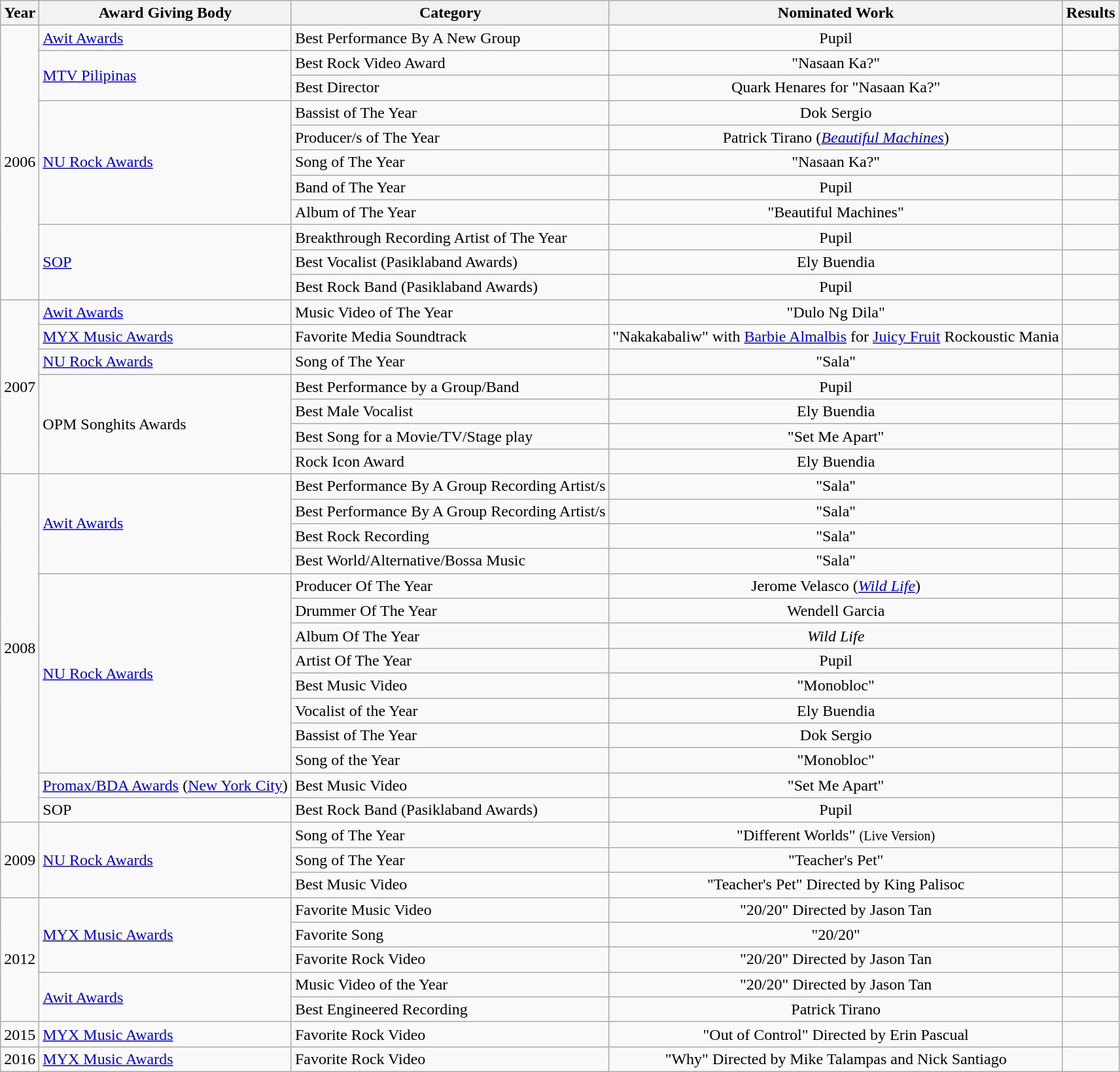<table class="wikitable">
<tr>
<th>Year</th>
<th>Award Giving Body</th>
<th>Category</th>
<th>Nominated Work</th>
<th>Results</th>
</tr>
<tr>
<td rowspan=11>2006</td>
<td><a href='#'>Awit Awards</a></td>
<td>Best Performance By A New Group</td>
<td align=center>Pupil</td>
<td></td>
</tr>
<tr>
<td rowspan=2><a href='#'>MTV Pilipinas</a></td>
<td>Best Rock Video Award</td>
<td align=center>"Nasaan Ka?"</td>
<td></td>
</tr>
<tr>
<td>Best Director</td>
<td align=center>Quark Henares for "Nasaan Ka?"</td>
<td></td>
</tr>
<tr>
<td rowspan=5><a href='#'>NU Rock Awards</a></td>
<td>Bassist of The Year</td>
<td align=center>Dok Sergio</td>
<td></td>
</tr>
<tr>
<td>Producer/s of The Year</td>
<td align=center>Patrick Tirano (<em><a href='#'>Beautiful Machines</a></em>)</td>
<td></td>
</tr>
<tr>
<td>Song of The Year</td>
<td align=center>"Nasaan Ka?"</td>
<td></td>
</tr>
<tr>
<td>Band of The Year</td>
<td align=center>Pupil</td>
<td></td>
</tr>
<tr>
<td>Album of The Year</td>
<td align=center>"Beautiful Machines"</td>
<td></td>
</tr>
<tr>
<td rowspan=3><a href='#'>SOP</a></td>
<td>Breakthrough Recording Artist of The Year</td>
<td align=center>Pupil</td>
<td></td>
</tr>
<tr>
<td>Best Vocalist (Pasiklaband Awards)</td>
<td align=center>Ely Buendia</td>
<td></td>
</tr>
<tr>
<td>Best Rock Band (Pasiklaband Awards)</td>
<td align=center>Pupil</td>
<td></td>
</tr>
<tr>
<td rowspan=7>2007</td>
<td><a href='#'>Awit Awards</a></td>
<td>Music Video of The Year</td>
<td align=center>"Dulo Ng Dila"</td>
<td></td>
</tr>
<tr>
<td><a href='#'>MYX Music Awards</a></td>
<td>Favorite Media Soundtrack</td>
<td align=center>"Nakakabaliw" with <a href='#'>Barbie Almalbis</a> for <a href='#'>Juicy Fruit</a> Rockoustic Mania</td>
<td></td>
</tr>
<tr>
<td><a href='#'>NU Rock Awards</a></td>
<td>Song of The Year</td>
<td align=center>"Sala"</td>
<td></td>
</tr>
<tr>
<td rowspan=4>OPM Songhits Awards</td>
<td>Best Performance by a Group/Band</td>
<td align=center>Pupil</td>
<td></td>
</tr>
<tr>
<td>Best Male Vocalist</td>
<td align=center>Ely Buendia</td>
<td></td>
</tr>
<tr>
<td>Best Song for a Movie/TV/Stage play</td>
<td align=center>"Set Me Apart"</td>
<td></td>
</tr>
<tr>
<td>Rock Icon Award</td>
<td align=center>Ely Buendia</td>
<td></td>
</tr>
<tr>
<td rowspan=14>2008</td>
<td rowspan=4><a href='#'>Awit Awards</a></td>
<td>Best Performance By A Group Recording Artist/s </td>
<td align=center>"Sala"</td>
<td></td>
</tr>
<tr>
<td>Best Performance By A Group Recording Artist/s </td>
<td align=center>"Sala"</td>
<td></td>
</tr>
<tr>
<td>Best Rock Recording</td>
<td align=center>"Sala"</td>
<td></td>
</tr>
<tr>
<td>Best World/Alternative/Bossa Music</td>
<td align=center>"Sala"</td>
<td></td>
</tr>
<tr>
<td rowspan=8><a href='#'>NU Rock Awards</a></td>
<td>Producer Of The Year</td>
<td align=center>Jerome Velasco (<em><a href='#'>Wild Life</a></em>)</td>
<td></td>
</tr>
<tr>
<td>Drummer Of The Year</td>
<td align=center>Wendell Garcia</td>
<td></td>
</tr>
<tr>
<td>Album Of The Year</td>
<td align=center><em>Wild Life</em></td>
<td></td>
</tr>
<tr>
<td>Artist Of The Year</td>
<td align=center>Pupil</td>
<td></td>
</tr>
<tr>
<td>Best Music Video</td>
<td align=center>"Monobloc"</td>
<td></td>
</tr>
<tr>
<td>Vocalist of the Year</td>
<td align=center>Ely Buendia</td>
<td></td>
</tr>
<tr>
<td>Bassist of The Year</td>
<td align=center>Dok Sergio</td>
<td></td>
</tr>
<tr>
<td>Song of the Year</td>
<td align=center>"Monobloc"</td>
<td></td>
</tr>
<tr>
<td><a href='#'>Promax/BDA Awards</a> (<a href='#'>New York City</a>)</td>
<td>Best Music Video</td>
<td align=center>"Set Me Apart"</td>
<td></td>
</tr>
<tr>
<td>SOP</td>
<td>Best Rock Band (Pasiklaband Awards)</td>
<td align=center>Pupil</td>
<td></td>
</tr>
<tr>
<td rowspan=3>2009</td>
<td rowspan=3><a href='#'>NU Rock Awards</a></td>
<td>Song of The Year</td>
<td align=center>"Different Worlds" <small>(Live Version)</small></td>
<td></td>
</tr>
<tr>
<td>Song of The Year</td>
<td align=center>"Teacher's Pet"</td>
<td></td>
</tr>
<tr>
<td>Best Music Video</td>
<td align=center>"Teacher's Pet" Directed by King Palisoc</td>
<td></td>
</tr>
<tr>
<td rowspan=5>2012</td>
<td rowspan=3><a href='#'>MYX Music Awards</a></td>
<td>Favorite Music Video</td>
<td align=center>"20/20" Directed by Jason Tan</td>
<td></td>
</tr>
<tr>
<td>Favorite Song</td>
<td align=center>"20/20"</td>
<td></td>
</tr>
<tr>
<td>Favorite Rock Video</td>
<td align=center>"20/20" Directed by Jason Tan</td>
<td></td>
</tr>
<tr>
<td rowspan=2><a href='#'>Awit Awards</a></td>
<td>Music Video of the Year</td>
<td align=center>"20/20" Directed by Jason Tan</td>
<td></td>
</tr>
<tr>
<td>Best Engineered Recording</td>
<td align=center>Patrick Tirano</td>
<td></td>
</tr>
<tr>
<td>2015</td>
<td><a href='#'>MYX Music Awards</a></td>
<td>Favorite Rock Video</td>
<td align=center>"Out of Control" Directed by Erin Pascual</td>
<td></td>
</tr>
<tr>
<td>2016</td>
<td><a href='#'>MYX Music Awards</a></td>
<td>Favorite Rock Video</td>
<td align=center>"Why" Directed by Mike Talampas and Nick Santiago</td>
<td></td>
</tr>
</table>
